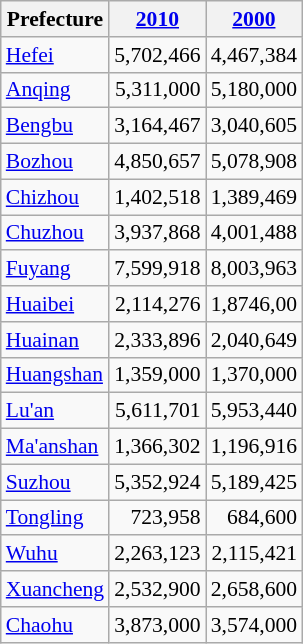<table class="wikitable sortable" style="font-size:90%;" align="center">
<tr>
<th>Prefecture</th>
<th><a href='#'>2010</a></th>
<th><a href='#'>2000</a></th>
</tr>
<tr --------->
<td><a href='#'>Hefei</a></td>
<td style="text-align: right;">5,702,466</td>
<td style="text-align: right;">4,467,384</td>
</tr>
<tr --------->
<td><a href='#'>Anqing</a></td>
<td style="text-align: right;">5,311,000</td>
<td style="text-align: right;">5,180,000</td>
</tr>
<tr --------->
<td><a href='#'>Bengbu</a></td>
<td style="text-align: right;">3,164,467</td>
<td style="text-align: right;">3,040,605</td>
</tr>
<tr --------->
<td><a href='#'>Bozhou</a></td>
<td style="text-align: right;">4,850,657</td>
<td style="text-align: right;">5,078,908</td>
</tr>
<tr --------->
<td><a href='#'>Chizhou</a></td>
<td style="text-align: right;">1,402,518</td>
<td style="text-align: right;">1,389,469</td>
</tr>
<tr --------->
<td><a href='#'>Chuzhou</a></td>
<td style="text-align: right;">3,937,868</td>
<td style="text-align: right;">4,001,488</td>
</tr>
<tr --------->
<td><a href='#'>Fuyang</a></td>
<td style="text-align: right;">7,599,918</td>
<td style="text-align: right;">8,003,963</td>
</tr>
<tr --------->
<td><a href='#'>Huaibei</a></td>
<td style="text-align: right;">2,114,276</td>
<td style="text-align: right;">1,8746,00</td>
</tr>
<tr --------->
<td><a href='#'>Huainan</a></td>
<td style="text-align: right;">2,333,896</td>
<td style="text-align: right;">2,040,649</td>
</tr>
<tr --------->
<td><a href='#'>Huangshan</a></td>
<td style="text-align: right;">1,359,000</td>
<td style="text-align: right;">1,370,000</td>
</tr>
<tr --------->
<td><a href='#'>Lu'an</a></td>
<td style="text-align: right;">5,611,701</td>
<td style="text-align: right;">5,953,440</td>
</tr>
<tr --------->
<td><a href='#'>Ma'anshan</a></td>
<td style="text-align: right;">1,366,302</td>
<td style="text-align: right;">1,196,916</td>
</tr>
<tr --------->
<td><a href='#'>Suzhou</a></td>
<td style="text-align: right;">5,352,924</td>
<td style="text-align: right;">5,189,425</td>
</tr>
<tr --------->
<td><a href='#'>Tongling</a></td>
<td style="text-align: right;">723,958</td>
<td style="text-align: right;">684,600</td>
</tr>
<tr --------->
<td><a href='#'>Wuhu</a></td>
<td style="text-align: right;">2,263,123</td>
<td style="text-align: right;">2,115,421</td>
</tr>
<tr --------->
<td><a href='#'>Xuancheng</a></td>
<td style="text-align: right;">2,532,900</td>
<td style="text-align: right;">2,658,600</td>
</tr>
<tr --------->
<td><a href='#'>Chaohu</a> </td>
<td style="text-align: right;">3,873,000</td>
<td style="text-align: right;">3,574,000</td>
</tr>
</table>
